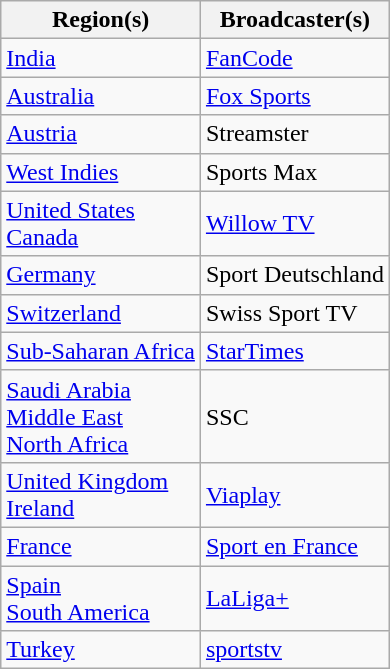<table class="wikitable">
<tr>
<th>Region(s)</th>
<th>Broadcaster(s)</th>
</tr>
<tr>
<td> <a href='#'>India</a></td>
<td><a href='#'>FanCode</a></td>
</tr>
<tr>
<td> <a href='#'>Australia</a></td>
<td><a href='#'>Fox Sports</a></td>
</tr>
<tr>
<td> <a href='#'>Austria</a></td>
<td>Streamster</td>
</tr>
<tr>
<td> <a href='#'>West Indies</a></td>
<td>Sports Max</td>
</tr>
<tr>
<td> <a href='#'>United States</a><br> <a href='#'>Canada</a></td>
<td><a href='#'>Willow TV</a></td>
</tr>
<tr>
<td> <a href='#'>Germany</a></td>
<td>Sport Deutschland</td>
</tr>
<tr>
<td> <a href='#'>Switzerland</a></td>
<td>Swiss Sport TV</td>
</tr>
<tr>
<td><a href='#'>Sub-Saharan Africa</a></td>
<td><a href='#'>StarTimes</a></td>
</tr>
<tr>
<td> <a href='#'>Saudi Arabia</a><br><a href='#'>Middle East</a><br><a href='#'>North Africa</a></td>
<td>SSC</td>
</tr>
<tr>
<td> <a href='#'>United Kingdom</a><br> <a href='#'>Ireland</a></td>
<td><a href='#'>Viaplay</a></td>
</tr>
<tr>
<td> <a href='#'>France</a></td>
<td><a href='#'>Sport en France</a></td>
</tr>
<tr>
<td> <a href='#'>Spain</a><br><a href='#'>South America</a></td>
<td><a href='#'>LaLiga+</a></td>
</tr>
<tr>
<td> <a href='#'>Turkey</a></td>
<td><a href='#'>sportstv</a></td>
</tr>
</table>
